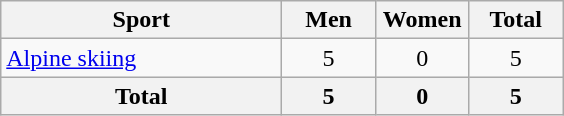<table class="wikitable sortable" style="text-align:center;">
<tr>
<th width=180>Sport</th>
<th width=55>Men</th>
<th width=55>Women</th>
<th width=55>Total</th>
</tr>
<tr>
<td align=left><a href='#'>Alpine skiing</a></td>
<td>5</td>
<td>0</td>
<td>5</td>
</tr>
<tr>
<th>Total</th>
<th>5</th>
<th>0</th>
<th>5</th>
</tr>
</table>
